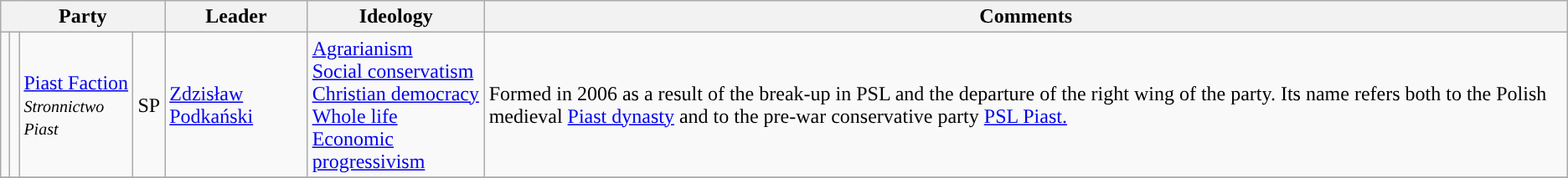<table class="wikitable sortable">
<tr>
<th colspan=4>Party</th>
<th>Leader</th>
<th>Ideology</th>
<th>Comments</th>
</tr>
<tr>
<td></td>
<td style="text-align:center;"></td>
<td><a href='#'>Piast Faction</a><br><small><em>Stronnictwo Piast</em><br></small></td>
<td>SP</td>
<td><a href='#'>Zdzisław Podkański</a></td>
<td><a href='#'>Agrarianism</a><br><a href='#'>Social conservatism</a><br><a href='#'>Christian democracy</a><br><a href='#'>Whole life</a><br><a href='#'>Economic progressivism</a></td>
<td>Formed in 2006 as a result of the break-up in PSL and the departure of the right wing of the party. Its name refers both to the Polish medieval <a href='#'>Piast dynasty</a> and to the pre-war conservative party <a href='#'>PSL Piast.</a></td>
</tr>
<tr>
</tr>
</table>
